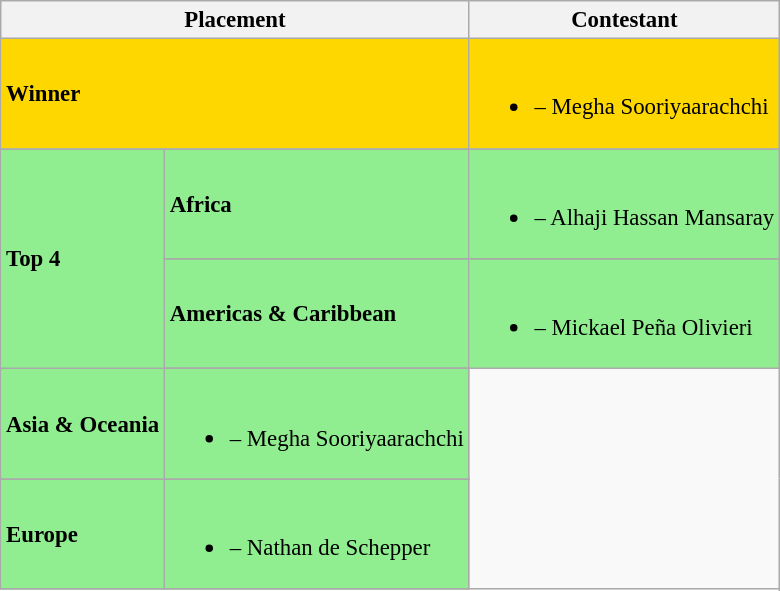<table class="wikitable sortable" style="font-size:95%;">
<tr>
<th colspan=2>Placement</th>
<th>Contestant</th>
</tr>
<tr style="background:gold;">
<td colspan=2><strong>Winner</strong></td>
<td><br><ul><li> – Megha Sooriyaarachchi</li></ul></td>
</tr>
<tr>
</tr>
<tr style="background:lightgreen;">
<td rowspan="5"><strong>Top 4</strong></td>
</tr>
<tr style="background:lightgreen;">
<td><strong>Africa</strong></td>
<td><br><ul><li> – Alhaji Hassan Mansaray</li></ul></td>
</tr>
<tr>
</tr>
<tr style="background:lightgreen;">
<td><strong>Americas & Caribbean</strong></td>
<td><br><ul><li> – Mickael Peña Olivieri</li></ul></td>
</tr>
<tr>
</tr>
<tr style="background:lightgreen;">
<td><strong>Asia & Oceania</strong></td>
<td><br><ul><li> – Megha Sooriyaarachchi</li></ul></td>
</tr>
<tr>
</tr>
<tr style="background:lightgreen;">
<td><strong>Europe</strong></td>
<td><br><ul><li> – Nathan de Schepper</li></ul></td>
</tr>
<tr>
</tr>
</table>
